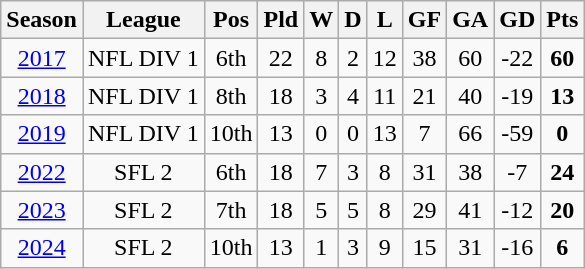<table class="wikitable" style="text-align: center">
<tr>
<th>Season</th>
<th>League</th>
<th>Pos</th>
<th>Pld</th>
<th>W</th>
<th>D</th>
<th>L</th>
<th>GF</th>
<th>GA</th>
<th>GD</th>
<th>Pts</th>
</tr>
<tr>
<td><a href='#'>2017</a></td>
<td>NFL DIV 1</td>
<td>6th</td>
<td>22</td>
<td>8</td>
<td>2</td>
<td>12</td>
<td>38</td>
<td>60</td>
<td>-22</td>
<td><strong>60</strong></td>
</tr>
<tr>
<td><a href='#'>2018</a></td>
<td>NFL DIV 1</td>
<td>8th</td>
<td>18</td>
<td>3</td>
<td>4</td>
<td>11</td>
<td>21</td>
<td>40</td>
<td>-19</td>
<td><strong>13</strong></td>
</tr>
<tr>
<td><a href='#'>2019</a></td>
<td>NFL DIV 1</td>
<td>10th</td>
<td>13</td>
<td>0</td>
<td>0</td>
<td>13</td>
<td>7</td>
<td>66</td>
<td>-59</td>
<td><strong>0</strong></td>
</tr>
<tr>
<td><a href='#'>2022</a></td>
<td>SFL 2</td>
<td>6th</td>
<td>18</td>
<td>7</td>
<td>3</td>
<td>8</td>
<td>31</td>
<td>38</td>
<td>-7</td>
<td><strong>24</strong></td>
</tr>
<tr>
<td><a href='#'>2023</a></td>
<td>SFL 2</td>
<td>7th</td>
<td>18</td>
<td>5</td>
<td>5</td>
<td>8</td>
<td>29</td>
<td>41</td>
<td>-12</td>
<td><strong>20</strong></td>
</tr>
<tr>
<td><a href='#'>2024</a></td>
<td>SFL 2</td>
<td>10th</td>
<td>13</td>
<td>1</td>
<td>3</td>
<td>9</td>
<td>15</td>
<td>31</td>
<td>-16</td>
<td><strong>6</strong></td>
</tr>
</table>
